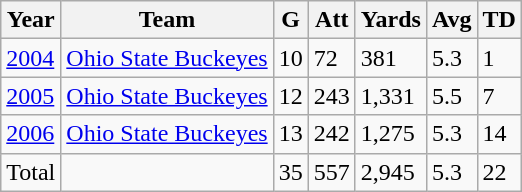<table class="wikitable">
<tr>
<th>Year</th>
<th>Team</th>
<th>G</th>
<th>Att</th>
<th>Yards</th>
<th>Avg</th>
<th>TD</th>
</tr>
<tr>
<td><a href='#'>2004</a></td>
<td><a href='#'>Ohio State Buckeyes</a></td>
<td>10</td>
<td>72</td>
<td>381</td>
<td>5.3</td>
<td>1</td>
</tr>
<tr>
<td><a href='#'>2005</a></td>
<td><a href='#'>Ohio State Buckeyes</a></td>
<td>12</td>
<td>243</td>
<td>1,331</td>
<td>5.5</td>
<td>7</td>
</tr>
<tr>
<td><a href='#'>2006</a></td>
<td><a href='#'>Ohio State Buckeyes</a></td>
<td>13</td>
<td>242</td>
<td>1,275</td>
<td>5.3</td>
<td>14</td>
</tr>
<tr>
<td>Total</td>
<td></td>
<td>35</td>
<td>557</td>
<td>2,945</td>
<td>5.3</td>
<td>22</td>
</tr>
</table>
